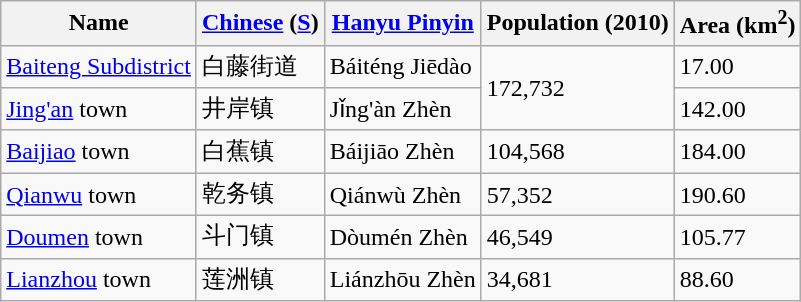<table class="wikitable">
<tr>
<th>Name</th>
<th><a href='#'>Chinese</a> (<a href='#'>S</a>)</th>
<th><a href='#'>Hanyu Pinyin</a></th>
<th>Population (2010)</th>
<th>Area (km<sup>2</sup>)</th>
</tr>
<tr>
<td><a href='#'>Baiteng Subdistrict</a></td>
<td>白藤街道</td>
<td>Báiténg Jiēdào</td>
<td rowspan="2">172,732</td>
<td>17.00</td>
</tr>
<tr>
<td><a href='#'>Jing'an</a> town</td>
<td>井岸镇</td>
<td>Jǐng'àn Zhèn</td>
<td>142.00</td>
</tr>
<tr>
<td><a href='#'>Baijiao</a> town</td>
<td>白蕉镇</td>
<td>Báijiāo Zhèn</td>
<td>104,568</td>
<td>184.00</td>
</tr>
<tr>
<td><a href='#'>Qianwu</a> town</td>
<td>乾务镇</td>
<td>Qiánwù Zhèn</td>
<td>57,352</td>
<td>190.60</td>
</tr>
<tr>
<td><a href='#'>Doumen</a> town</td>
<td>斗门镇</td>
<td>Dòumén Zhèn</td>
<td>46,549</td>
<td>105.77</td>
</tr>
<tr>
<td><a href='#'>Lianzhou</a> town</td>
<td>莲洲镇</td>
<td>Liánzhōu Zhèn</td>
<td>34,681</td>
<td>88.60</td>
</tr>
</table>
